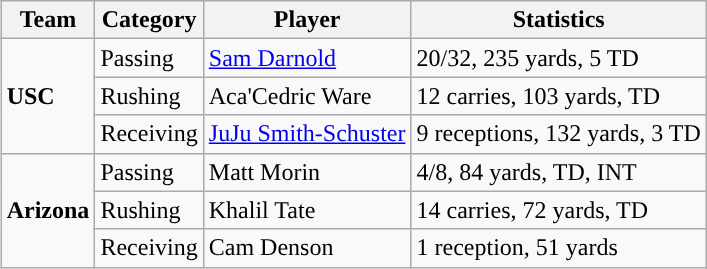<table class="wikitable" style="float: right;">
<tr>
<th>Team</th>
<th>Category</th>
<th>Player</th>
<th>Statistics</th>
</tr>
<tr>
<td rowspan=3><strong>USC</strong></td>
<td>Passing</td>
<td><a href='#'>Sam Darnold</a></td>
<td>20/32, 235 yards, 5 TD</td>
</tr>
<tr>
<td>Rushing</td>
<td>Aca'Cedric Ware</td>
<td>12 carries, 103 yards, TD</td>
</tr>
<tr>
<td>Receiving</td>
<td><a href='#'>JuJu Smith-Schuster</a></td>
<td>9 receptions, 132 yards, 3 TD</td>
</tr>
<tr>
<td rowspan=3><strong>Arizona</strong></td>
<td>Passing</td>
<td>Matt Morin</td>
<td>4/8, 84 yards, TD, INT</td>
</tr>
<tr>
<td>Rushing</td>
<td>Khalil Tate</td>
<td>14 carries, 72 yards, TD</td>
</tr>
<tr>
<td>Receiving</td>
<td>Cam Denson</td>
<td>1 reception, 51 yards</td>
</tr>
</table>
